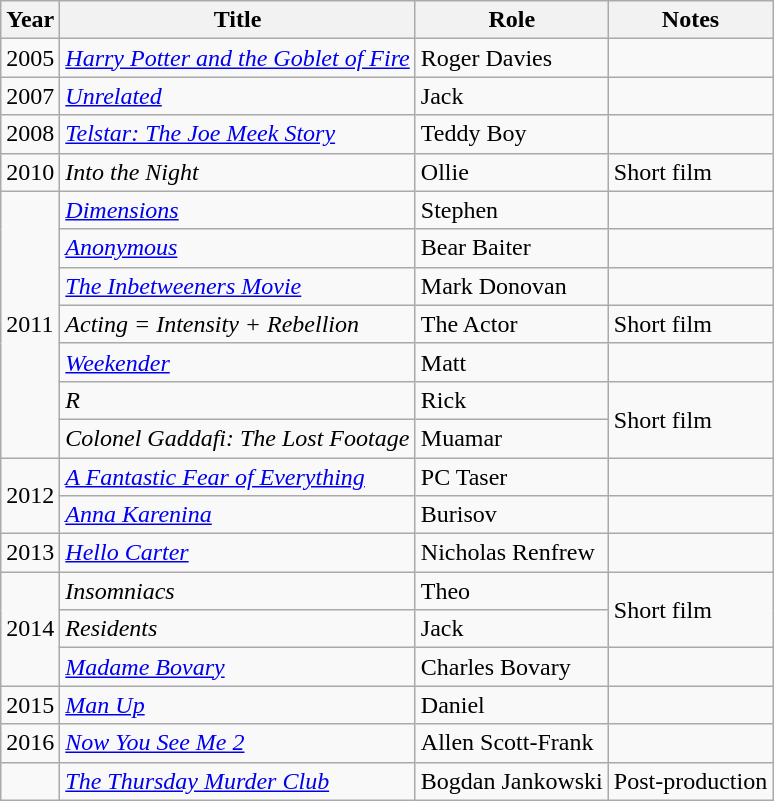<table class="wikitable sortable">
<tr>
<th>Year</th>
<th>Title</th>
<th>Role</th>
<th>Notes</th>
</tr>
<tr>
<td>2005</td>
<td><em><a href='#'>Harry Potter and the Goblet of Fire</a></em></td>
<td>Roger Davies</td>
<td></td>
</tr>
<tr>
<td>2007</td>
<td><em><a href='#'>Unrelated</a></em></td>
<td>Jack</td>
<td></td>
</tr>
<tr>
<td>2008</td>
<td><em><a href='#'>Telstar: The Joe Meek Story</a></em></td>
<td>Teddy Boy</td>
<td></td>
</tr>
<tr>
<td>2010</td>
<td><em>Into the Night</em></td>
<td>Ollie</td>
<td>Short film</td>
</tr>
<tr>
<td rowspan=7>2011</td>
<td><em><a href='#'>Dimensions</a></em></td>
<td>Stephen</td>
<td></td>
</tr>
<tr>
<td><em><a href='#'>Anonymous</a></em></td>
<td>Bear Baiter</td>
<td></td>
</tr>
<tr>
<td><em><a href='#'>The Inbetweeners Movie</a></em></td>
<td>Mark Donovan</td>
<td></td>
</tr>
<tr>
<td><em>Acting = Intensity + Rebellion</em></td>
<td>The Actor</td>
<td>Short film</td>
</tr>
<tr>
<td><em><a href='#'>Weekender</a></em></td>
<td>Matt</td>
<td></td>
</tr>
<tr>
<td><em>R</em></td>
<td>Rick</td>
<td rowspan="2">Short film</td>
</tr>
<tr>
<td><em>Colonel Gaddafi: The Lost Footage</em></td>
<td>Muamar</td>
</tr>
<tr>
<td rowspan=2>2012</td>
<td><em><a href='#'>A Fantastic Fear of Everything</a></em></td>
<td>PC Taser</td>
<td></td>
</tr>
<tr>
<td><em><a href='#'>Anna Karenina</a></em></td>
<td>Burisov</td>
<td></td>
</tr>
<tr>
<td>2013</td>
<td><em><a href='#'>Hello Carter</a></em></td>
<td>Nicholas Renfrew</td>
<td></td>
</tr>
<tr>
<td rowspan=3>2014</td>
<td><em>Insomniacs</em></td>
<td>Theo</td>
<td rowspan="2">Short film</td>
</tr>
<tr>
<td><em>Residents</em></td>
<td>Jack</td>
</tr>
<tr>
<td><em><a href='#'>Madame Bovary</a></em></td>
<td>Charles Bovary</td>
<td></td>
</tr>
<tr>
<td>2015</td>
<td><em><a href='#'>Man Up</a></em></td>
<td>Daniel</td>
<td></td>
</tr>
<tr>
<td>2016</td>
<td><em><a href='#'>Now You See Me 2</a></em></td>
<td>Allen Scott-Frank</td>
<td></td>
</tr>
<tr>
<td></td>
<td><em><a href='#'>The Thursday Murder Club</a></em></td>
<td>Bogdan Jankowski</td>
<td>Post-production</td>
</tr>
</table>
